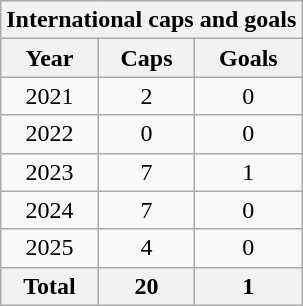<table class="wikitable sortable" style="text-align:center">
<tr>
<th colspan="3">International caps and goals</th>
</tr>
<tr>
<th>Year</th>
<th>Caps</th>
<th>Goals</th>
</tr>
<tr>
<td>2021</td>
<td>2</td>
<td>0</td>
</tr>
<tr>
<td>2022</td>
<td>0</td>
<td>0</td>
</tr>
<tr>
<td>2023</td>
<td>7</td>
<td>1</td>
</tr>
<tr>
<td>2024</td>
<td>7</td>
<td>0</td>
</tr>
<tr>
<td>2025</td>
<td>4</td>
<td>0</td>
</tr>
<tr>
<th>Total</th>
<th>20</th>
<th>1</th>
</tr>
</table>
